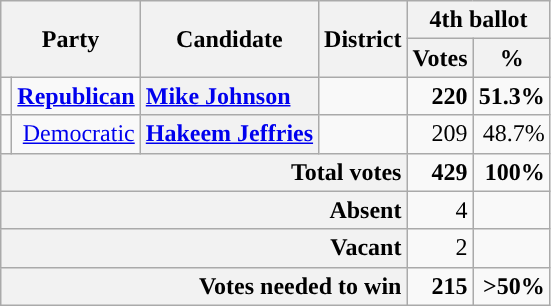<table class="wikitable plainrowheaders sortable" style="text-align: right;">
<tr>
<th colspan="2" rowspan="2" scope="col" class="unsortable">Party</th>
<th rowspan="2" scope="col" class="unsortable">Candidate</th>
<th rowspan="2" scope="col" class="unsortable">District</th>
<th colspan="2" scope="col">4th ballot<br></th>
</tr>
<tr>
<th scope="col" data-sort-type="number">Votes</th>
<th scope="col" class="unsortable">%</th>
</tr>
<tr>
<td style="background-color:"></td>
<td><strong><a href='#'>Republican</a></strong></td>
<th scope="row" style="text-align: left;"><strong><a href='#'>Mike Johnson</a></strong></th>
<td style="text-align: center;"><strong></strong></td>
<td><strong>220</strong></td>
<td><strong>51.3%</strong></td>
</tr>
<tr>
<td style="background-color:"></td>
<td><a href='#'>Democratic</a></td>
<th scope="row" style="text-align: left;"><a href='#'>Hakeem Jeffries</a></th>
<td style="text-align: center;"></td>
<td>209</td>
<td>48.7%</td>
</tr>
<tr class="sortbottom">
<th colspan="4" scope="row" style="text-align: right;"><strong>Total votes</strong></th>
<td><strong>429</strong></td>
<td><strong>100%</strong></td>
</tr>
<tr class="sortbottom">
<th colspan="4" scope="row" style="text-align: right;">Absent</th>
<td>4</td>
<td></td>
</tr>
<tr class="sortbottom">
<th colspan="4" scope="row" style="text-align: right;">Vacant</th>
<td>2</td>
<td></td>
</tr>
<tr class="sortbottom">
<th colspan="4" scope="row" style="text-align: right;">Votes needed to win</th>
<td><strong>215</strong></td>
<td><strong>>50%</strong></td>
</tr>
</table>
